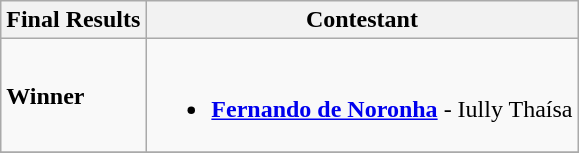<table class="wikitable">
<tr>
<th>Final Results</th>
<th>Contestant</th>
</tr>
<tr>
<td><strong>Winner</strong></td>
<td><br><ul><li><strong> <a href='#'>Fernando de Noronha</a></strong> - Iully Thaísa</li></ul></td>
</tr>
<tr>
</tr>
</table>
